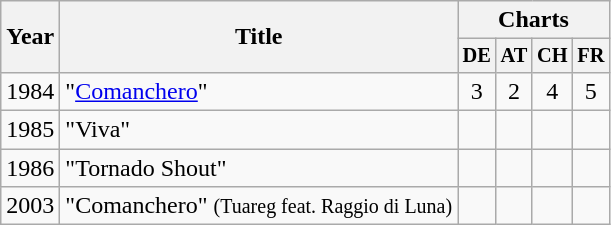<table class="wikitable">
<tr>
<th rowspan="2">Year</th>
<th rowspan="2">Title</th>
<th colspan="4">Charts</th>
</tr>
<tr style="width:3em;font-size:85%;">
<th>DE<br></th>
<th>AT<br></th>
<th>CH<br></th>
<th>FR<br></th>
</tr>
<tr>
<td align="center">1984</td>
<td>"<a href='#'>Comanchero</a>"</td>
<td align="center">3</td>
<td align="center">2</td>
<td align="center">4</td>
<td align="center">5</td>
</tr>
<tr>
<td align="center">1985</td>
<td>"Viva"</td>
<td align="center"></td>
<td align="center"></td>
<td align="center"></td>
<td align="center"></td>
</tr>
<tr>
<td align="center">1986</td>
<td>"Tornado Shout"</td>
<td align="center"></td>
<td align="center"></td>
<td align="center"></td>
<td align="center"></td>
</tr>
<tr>
<td align="center">2003</td>
<td>"Comanchero" <small>(Tuareg feat. Raggio di Luna)</small></td>
<td align="center"></td>
<td align="center"></td>
<td align="center"></td>
<td align="center"></td>
</tr>
</table>
